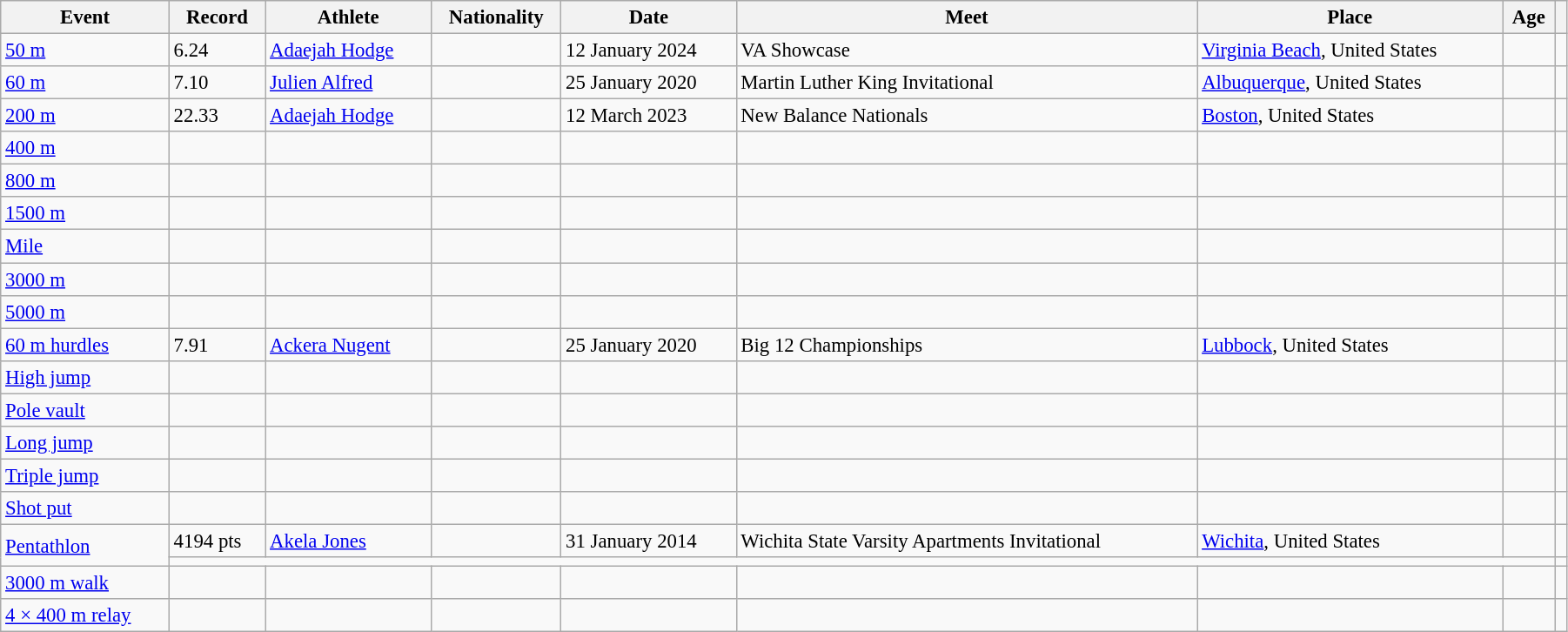<table class=wikitable style="width: 95%; font-size: 95%;">
<tr>
<th>Event</th>
<th>Record</th>
<th>Athlete</th>
<th>Nationality</th>
<th>Date</th>
<th>Meet</th>
<th>Place</th>
<th>Age</th>
<th></th>
</tr>
<tr>
<td><a href='#'>50 m</a></td>
<td>6.24</td>
<td><a href='#'>Adaejah Hodge</a></td>
<td></td>
<td>12 January 2024</td>
<td>VA Showcase</td>
<td><a href='#'>Virginia Beach</a>, United States</td>
<td></td>
<td></td>
</tr>
<tr>
<td><a href='#'>60 m</a></td>
<td>7.10 </td>
<td><a href='#'>Julien Alfred</a></td>
<td></td>
<td>25 January 2020</td>
<td>Martin Luther King Invitational</td>
<td><a href='#'>Albuquerque</a>, United States</td>
<td></td>
<td></td>
</tr>
<tr>
<td><a href='#'>200 m</a></td>
<td>22.33</td>
<td><a href='#'>Adaejah Hodge</a></td>
<td></td>
<td>12 March 2023</td>
<td>New Balance Nationals</td>
<td><a href='#'>Boston</a>, United States</td>
<td></td>
<td></td>
</tr>
<tr>
<td><a href='#'>400 m</a></td>
<td></td>
<td></td>
<td></td>
<td></td>
<td></td>
<td></td>
<td></td>
<td></td>
</tr>
<tr>
<td><a href='#'>800 m</a></td>
<td></td>
<td></td>
<td></td>
<td></td>
<td></td>
<td></td>
<td></td>
<td></td>
</tr>
<tr>
<td><a href='#'>1500 m</a></td>
<td></td>
<td></td>
<td></td>
<td></td>
<td></td>
<td></td>
<td></td>
<td></td>
</tr>
<tr>
<td><a href='#'>Mile</a></td>
<td></td>
<td></td>
<td></td>
<td></td>
<td></td>
<td></td>
<td></td>
<td></td>
</tr>
<tr>
<td><a href='#'>3000 m</a></td>
<td></td>
<td></td>
<td></td>
<td></td>
<td></td>
<td></td>
<td></td>
<td></td>
</tr>
<tr>
<td><a href='#'>5000 m</a></td>
<td></td>
<td></td>
<td></td>
<td></td>
<td></td>
<td></td>
<td></td>
<td></td>
</tr>
<tr>
<td><a href='#'>60 m hurdles</a></td>
<td>7.91</td>
<td><a href='#'>Ackera Nugent</a></td>
<td></td>
<td>25 January 2020</td>
<td>Big 12 Championships</td>
<td><a href='#'>Lubbock</a>, United States</td>
<td></td>
<td></td>
</tr>
<tr>
<td><a href='#'>High jump</a></td>
<td></td>
<td></td>
<td></td>
<td></td>
<td></td>
<td></td>
<td></td>
<td></td>
</tr>
<tr>
<td><a href='#'>Pole vault</a></td>
<td></td>
<td></td>
<td></td>
<td></td>
<td></td>
<td></td>
<td></td>
<td></td>
</tr>
<tr>
<td><a href='#'>Long jump</a></td>
<td></td>
<td></td>
<td></td>
<td></td>
<td></td>
<td></td>
<td></td>
<td></td>
</tr>
<tr>
<td><a href='#'>Triple jump</a></td>
<td></td>
<td></td>
<td></td>
<td></td>
<td></td>
<td></td>
<td></td>
<td></td>
</tr>
<tr>
<td><a href='#'>Shot put</a></td>
<td></td>
<td></td>
<td></td>
<td></td>
<td></td>
<td></td>
<td></td>
<td></td>
</tr>
<tr>
<td rowspan=2><a href='#'>Pentathlon</a></td>
<td>4194 pts</td>
<td><a href='#'>Akela Jones</a></td>
<td></td>
<td>31 January 2014</td>
<td>Wichita State Varsity Apartments Invitational</td>
<td><a href='#'>Wichita</a>, United States</td>
<td></td>
<td></td>
</tr>
<tr>
<td colspan=7></td>
<td></td>
</tr>
<tr>
<td><a href='#'>3000 m walk</a></td>
<td></td>
<td></td>
<td></td>
<td></td>
<td></td>
<td></td>
<td></td>
<td></td>
</tr>
<tr>
<td><a href='#'>4 × 400 m relay</a></td>
<td></td>
<td></td>
<td></td>
<td></td>
<td></td>
<td></td>
<td></td>
<td></td>
</tr>
</table>
